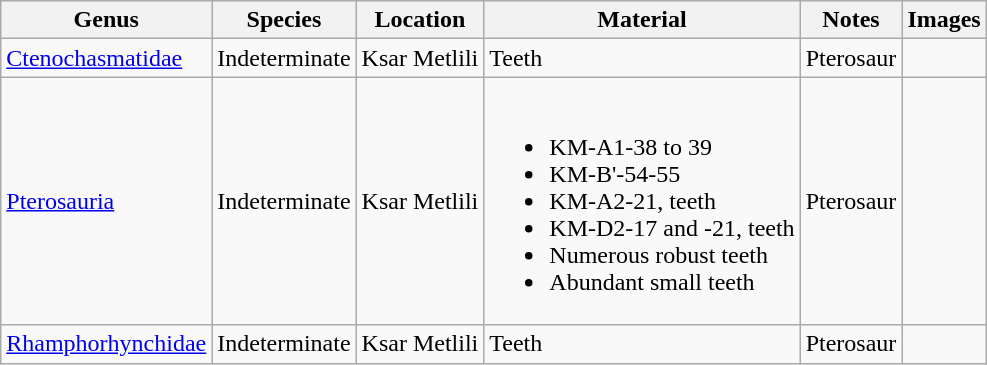<table class="wikitable" align="center">
<tr>
<th>Genus</th>
<th>Species</th>
<th>Location</th>
<th>Material</th>
<th>Notes</th>
<th>Images</th>
</tr>
<tr>
<td><a href='#'>Ctenochasmatidae</a></td>
<td>Indeterminate</td>
<td>Ksar Metlili</td>
<td>Teeth</td>
<td>Pterosaur</td>
<td></td>
</tr>
<tr>
<td><a href='#'>Pterosauria</a></td>
<td>Indeterminate</td>
<td>Ksar Metlili</td>
<td><br><ul><li>KM-A1-38 to 39</li><li>KM-B'-54-55</li><li>KM-A2-21, teeth</li><li>KM-D2-17 and -21, teeth</li><li>Numerous robust teeth</li><li>Abundant small teeth</li></ul></td>
<td>Pterosaur</td>
<td></td>
</tr>
<tr>
<td><a href='#'>Rhamphorhynchidae</a></td>
<td>Indeterminate</td>
<td>Ksar Metlili</td>
<td>Teeth</td>
<td>Pterosaur</td>
<td></td>
</tr>
</table>
